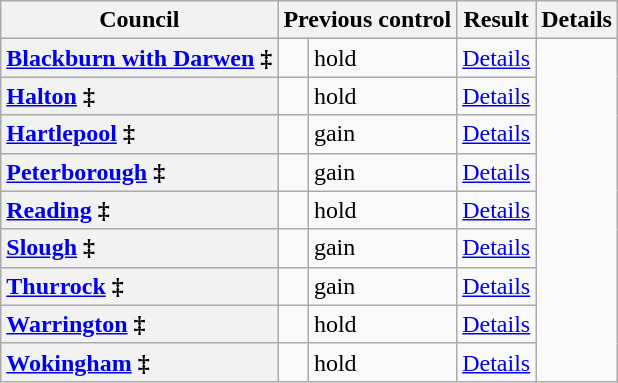<table class="wikitable sortable" border="1">
<tr>
<th scope="col">Council</th>
<th colspan=2>Previous control</th>
<th colspan=2>Result</th>
<th class="unsortable" scope="col">Details</th>
</tr>
<tr>
<th scope="row" style="text-align: left;"><a href='#'>Blackburn with Darwen</a> ‡</th>
<td></td>
<td> hold</td>
<td><a href='#'>Details</a></td>
</tr>
<tr>
<th scope="row" style="text-align: left;"><a href='#'>Halton</a> ‡</th>
<td></td>
<td> hold</td>
<td><a href='#'>Details</a></td>
</tr>
<tr>
<th scope="row" style="text-align: left;"><a href='#'>Hartlepool</a> ‡</th>
<td></td>
<td> gain</td>
<td><a href='#'>Details</a></td>
</tr>
<tr>
<th scope="row" style="text-align: left;"><a href='#'>Peterborough</a> ‡</th>
<td></td>
<td> gain</td>
<td><a href='#'>Details</a></td>
</tr>
<tr>
<th scope="row" style="text-align: left;"><a href='#'>Reading</a> ‡</th>
<td></td>
<td> hold</td>
<td><a href='#'>Details</a></td>
</tr>
<tr>
<th scope="row" style="text-align: left;"><a href='#'>Slough</a> ‡</th>
<td></td>
<td> gain</td>
<td><a href='#'>Details</a></td>
</tr>
<tr>
<th scope="row" style="text-align: left;"><a href='#'>Thurrock</a> ‡</th>
<td></td>
<td> gain</td>
<td><a href='#'>Details</a></td>
</tr>
<tr>
<th scope="row" style="text-align: left;"><a href='#'>Warrington</a> ‡</th>
<td></td>
<td> hold</td>
<td><a href='#'>Details</a></td>
</tr>
<tr>
<th scope="row" style="text-align: left;"><a href='#'>Wokingham</a> ‡</th>
<td></td>
<td> hold</td>
<td><a href='#'>Details</a></td>
</tr>
</table>
